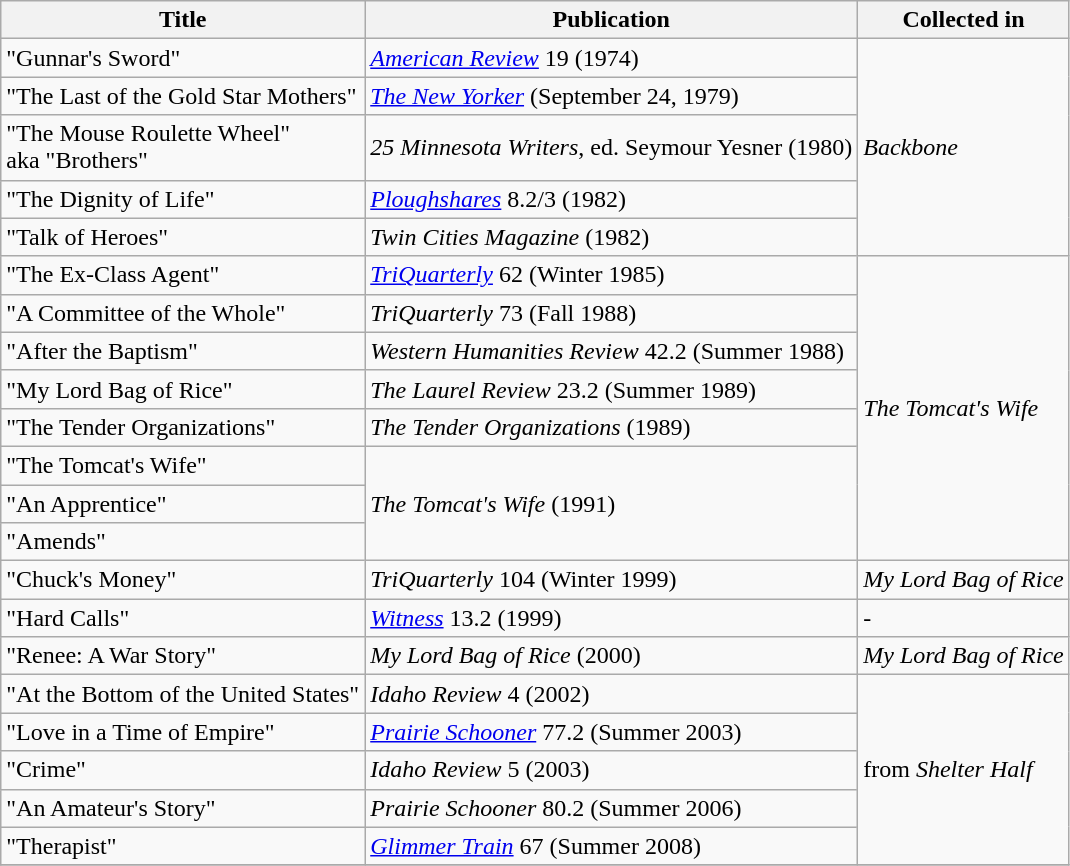<table class="wikitable">
<tr>
<th>Title</th>
<th>Publication</th>
<th>Collected in</th>
</tr>
<tr>
<td>"Gunnar's Sword"</td>
<td><em><a href='#'>American Review</a></em> 19 (1974)</td>
<td rowspan=5><em>Backbone</em></td>
</tr>
<tr>
<td>"The Last of the Gold Star Mothers"</td>
<td><em><a href='#'>The New Yorker</a></em> (September 24, 1979)</td>
</tr>
<tr>
<td>"The Mouse Roulette Wheel"<br>aka "Brothers"</td>
<td><em>25 Minnesota Writers</em>, ed. Seymour Yesner (1980)</td>
</tr>
<tr>
<td>"The Dignity of Life"</td>
<td><em><a href='#'>Ploughshares</a></em> 8.2/3 (1982)</td>
</tr>
<tr>
<td>"Talk of Heroes"</td>
<td><em>Twin Cities Magazine</em> (1982)</td>
</tr>
<tr>
<td>"The Ex-Class Agent"</td>
<td><em><a href='#'>TriQuarterly</a></em> 62 (Winter 1985)</td>
<td rowspan=8><em>The Tomcat's Wife</em></td>
</tr>
<tr>
<td>"A Committee of the Whole"</td>
<td><em>TriQuarterly</em> 73 (Fall 1988)</td>
</tr>
<tr>
<td>"After the Baptism"</td>
<td><em>Western Humanities Review</em> 42.2 (Summer 1988)</td>
</tr>
<tr>
<td>"My Lord Bag of Rice"</td>
<td><em>The Laurel Review</em> 23.2 (Summer 1989)</td>
</tr>
<tr>
<td>"The Tender Organizations"</td>
<td><em>The Tender Organizations</em> (1989)</td>
</tr>
<tr>
<td>"The Tomcat's Wife"</td>
<td rowspan=3><em>The Tomcat's Wife</em> (1991)</td>
</tr>
<tr>
<td>"An Apprentice"</td>
</tr>
<tr>
<td>"Amends"</td>
</tr>
<tr>
<td>"Chuck's Money"</td>
<td><em>TriQuarterly</em> 104 (Winter 1999)</td>
<td><em>My Lord Bag of Rice</em></td>
</tr>
<tr>
<td>"Hard Calls"</td>
<td><em><a href='#'>Witness</a></em> 13.2 (1999)</td>
<td>-</td>
</tr>
<tr>
<td>"Renee: A War Story"</td>
<td><em>My Lord Bag of Rice</em> (2000)</td>
<td><em>My Lord Bag of Rice</em></td>
</tr>
<tr>
<td>"At the Bottom of the United States"</td>
<td><em>Idaho Review</em> 4 (2002)</td>
<td rowspan=5>from <em>Shelter Half</em></td>
</tr>
<tr>
<td>"Love in a Time of Empire"</td>
<td><em><a href='#'>Prairie Schooner</a></em> 77.2 (Summer 2003)</td>
</tr>
<tr>
<td>"Crime"</td>
<td><em>Idaho Review</em> 5 (2003)</td>
</tr>
<tr>
<td>"An Amateur's Story"</td>
<td><em>Prairie Schooner</em> 80.2 (Summer 2006)</td>
</tr>
<tr>
<td>"Therapist"</td>
<td><em><a href='#'>Glimmer Train</a></em> 67 (Summer 2008)</td>
</tr>
<tr>
</tr>
</table>
